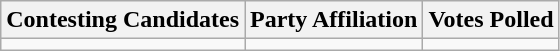<table class="wikitable sortable">
<tr>
<th>Contesting Candidates</th>
<th>Party Affiliation</th>
<th>Votes Polled</th>
</tr>
<tr>
<td></td>
<td></td>
<td></td>
</tr>
</table>
